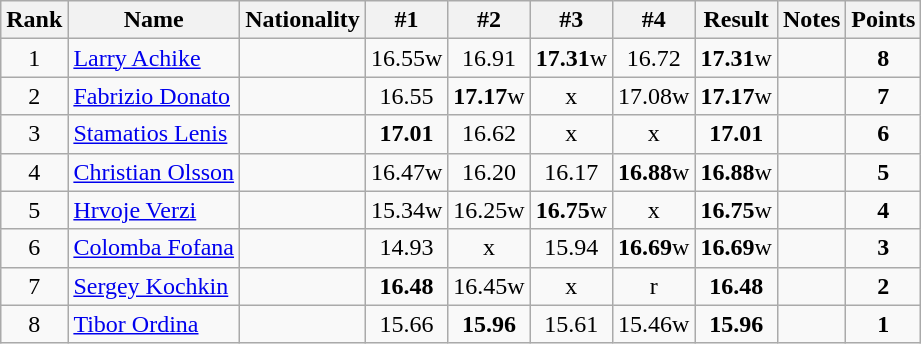<table class="wikitable sortable" style="text-align:center">
<tr>
<th>Rank</th>
<th>Name</th>
<th>Nationality</th>
<th>#1</th>
<th>#2</th>
<th>#3</th>
<th>#4</th>
<th>Result</th>
<th>Notes</th>
<th>Points</th>
</tr>
<tr>
<td>1</td>
<td align=left><a href='#'>Larry Achike</a></td>
<td align=left></td>
<td>16.55w</td>
<td>16.91</td>
<td><strong>17.31</strong>w</td>
<td>16.72</td>
<td><strong>17.31</strong>w</td>
<td></td>
<td><strong>8</strong></td>
</tr>
<tr>
<td>2</td>
<td align=left><a href='#'>Fabrizio Donato</a></td>
<td align=left></td>
<td>16.55</td>
<td><strong>17.17</strong>w</td>
<td>x</td>
<td>17.08w</td>
<td><strong>17.17</strong>w</td>
<td></td>
<td><strong>7</strong></td>
</tr>
<tr>
<td>3</td>
<td align=left><a href='#'>Stamatios Lenis</a></td>
<td align=left></td>
<td><strong>17.01</strong></td>
<td>16.62</td>
<td>x</td>
<td>x</td>
<td><strong>17.01</strong></td>
<td></td>
<td><strong>6</strong></td>
</tr>
<tr>
<td>4</td>
<td align=left><a href='#'>Christian Olsson</a></td>
<td align=left></td>
<td>16.47w</td>
<td>16.20</td>
<td>16.17</td>
<td><strong>16.88</strong>w</td>
<td><strong>16.88</strong>w</td>
<td></td>
<td><strong>5</strong></td>
</tr>
<tr>
<td>5</td>
<td align=left><a href='#'>Hrvoje Verzi</a></td>
<td align=left></td>
<td>15.34w</td>
<td>16.25w</td>
<td><strong>16.75</strong>w</td>
<td>x</td>
<td><strong>16.75</strong>w</td>
<td></td>
<td><strong>4</strong></td>
</tr>
<tr>
<td>6</td>
<td align=left><a href='#'>Colomba Fofana</a></td>
<td align=left></td>
<td>14.93</td>
<td>x</td>
<td>15.94</td>
<td><strong>16.69</strong>w</td>
<td><strong>16.69</strong>w</td>
<td></td>
<td><strong>3</strong></td>
</tr>
<tr>
<td>7</td>
<td align=left><a href='#'>Sergey Kochkin</a></td>
<td align=left></td>
<td><strong>16.48</strong></td>
<td>16.45w</td>
<td>x</td>
<td>r</td>
<td><strong>16.48</strong></td>
<td></td>
<td><strong>2</strong></td>
</tr>
<tr>
<td>8</td>
<td align=left><a href='#'>Tibor Ordina</a></td>
<td align=left></td>
<td>15.66</td>
<td><strong>15.96</strong></td>
<td>15.61</td>
<td>15.46w</td>
<td><strong>15.96</strong></td>
<td></td>
<td><strong>1</strong></td>
</tr>
</table>
